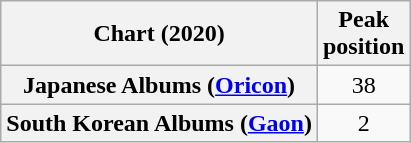<table class="wikitable plainrowheaders" style="text-align:center">
<tr>
<th scope="col">Chart (2020)</th>
<th scope="col">Peak<br>position</th>
</tr>
<tr>
<th scope="row">Japanese Albums (<a href='#'>Oricon</a>)</th>
<td align="center">38</td>
</tr>
<tr>
<th scope="row">South Korean Albums (<a href='#'>Gaon</a>)</th>
<td>2</td>
</tr>
</table>
